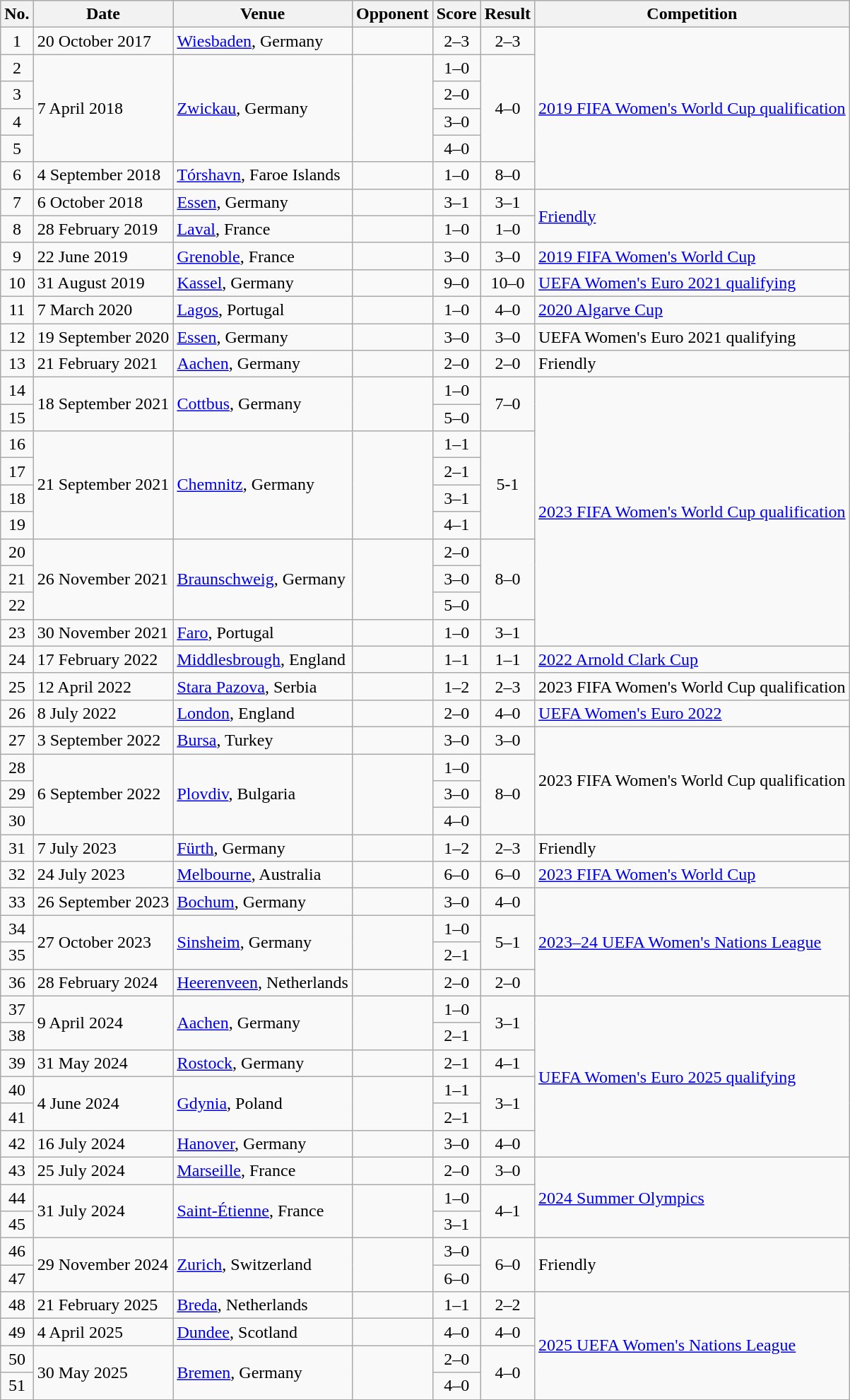<table class="wikitable sortable">
<tr>
<th scope="col">No.</th>
<th scope="col">Date</th>
<th scope="col">Venue</th>
<th scope="col">Opponent</th>
<th scope="col">Score</th>
<th scope="col">Result</th>
<th scope="col">Competition</th>
</tr>
<tr>
<td align="center">1</td>
<td>20 October 2017</td>
<td><a href='#'>Wiesbaden</a>, Germany</td>
<td></td>
<td align="center">2–3</td>
<td align="center">2–3</td>
<td rowspan=6><a href='#'>2019 FIFA Women's World Cup qualification</a></td>
</tr>
<tr>
<td align="center">2</td>
<td rowspan="4">7 April 2018</td>
<td rowspan="4"><a href='#'>Zwickau</a>, Germany</td>
<td rowspan="4"></td>
<td align="center">1–0</td>
<td rowspan="4" style="text-align:center">4–0</td>
</tr>
<tr>
<td align="center">3</td>
<td align="center">2–0</td>
</tr>
<tr>
<td align="center">4</td>
<td align="center">3–0</td>
</tr>
<tr>
<td align="center">5</td>
<td align="center">4–0</td>
</tr>
<tr>
<td align="center">6</td>
<td>4 September 2018</td>
<td><a href='#'>Tórshavn</a>, Faroe Islands</td>
<td></td>
<td align="center">1–0</td>
<td align="center">8–0</td>
</tr>
<tr>
<td align="center">7</td>
<td>6 October 2018</td>
<td><a href='#'>Essen</a>, Germany</td>
<td></td>
<td align="center">3–1</td>
<td align="center">3–1</td>
<td rowspan=2><a href='#'>Friendly</a></td>
</tr>
<tr>
<td align="center">8</td>
<td>28 February 2019</td>
<td><a href='#'>Laval</a>, France</td>
<td></td>
<td align="center">1–0</td>
<td align="center">1–0</td>
</tr>
<tr>
<td align="center">9</td>
<td>22 June 2019</td>
<td><a href='#'>Grenoble</a>, France</td>
<td></td>
<td align="center">3–0</td>
<td align="center">3–0</td>
<td><a href='#'>2019 FIFA Women's World Cup</a></td>
</tr>
<tr>
<td align="center">10</td>
<td>31 August 2019</td>
<td><a href='#'>Kassel</a>, Germany</td>
<td></td>
<td align="center">9–0</td>
<td align="center">10–0</td>
<td><a href='#'>UEFA Women's Euro 2021 qualifying</a></td>
</tr>
<tr>
<td align="center">11</td>
<td>7 March 2020</td>
<td><a href='#'>Lagos</a>, Portugal</td>
<td></td>
<td align="center">1–0</td>
<td align="center">4–0</td>
<td><a href='#'>2020 Algarve Cup</a></td>
</tr>
<tr>
<td align="center">12</td>
<td>19 September 2020</td>
<td><a href='#'>Essen</a>, Germany</td>
<td></td>
<td align="center">3–0</td>
<td align="center">3–0</td>
<td>UEFA Women's Euro 2021 qualifying</td>
</tr>
<tr>
<td align="center">13</td>
<td>21 February 2021</td>
<td><a href='#'>Aachen</a>, Germany</td>
<td></td>
<td align="center">2–0</td>
<td align="center">2–0</td>
<td>Friendly</td>
</tr>
<tr>
<td align="center">14</td>
<td rowspan="2">18 September 2021</td>
<td rowspan="2"><a href='#'>Cottbus</a>, Germany</td>
<td rowspan="2"></td>
<td align="center">1–0</td>
<td rowspan="2"  style="text-align:center">7–0</td>
<td rowspan="10"><a href='#'>2023 FIFA Women's World Cup qualification</a></td>
</tr>
<tr>
<td align="center">15</td>
<td align="center">5–0</td>
</tr>
<tr>
<td align="center">16</td>
<td rowspan="4">21 September 2021</td>
<td rowspan="4"><a href='#'>Chemnitz</a>, Germany</td>
<td rowspan="4"></td>
<td align="center">1–1</td>
<td rowspan="4" style="text-align:center">5-1</td>
</tr>
<tr>
<td align="center">17</td>
<td align="center">2–1</td>
</tr>
<tr>
<td align="center">18</td>
<td align="center">3–1</td>
</tr>
<tr>
<td align="center">19</td>
<td align="center">4–1</td>
</tr>
<tr>
<td align="center">20</td>
<td rowspan="3">26 November 2021</td>
<td rowspan="3"><a href='#'>Braunschweig</a>, Germany</td>
<td rowspan="3"></td>
<td align="center">2–0</td>
<td rowspan="3" style="text-align:center">8–0</td>
</tr>
<tr>
<td align="center">21</td>
<td align="center">3–0</td>
</tr>
<tr>
<td align="center">22</td>
<td align="center">5–0</td>
</tr>
<tr>
<td align="center">23</td>
<td>30 November 2021</td>
<td><a href='#'>Faro</a>, Portugal</td>
<td></td>
<td align="center">1–0</td>
<td align="center">3–1</td>
</tr>
<tr>
<td align="center">24</td>
<td>17 February 2022</td>
<td><a href='#'>Middlesbrough</a>, England</td>
<td></td>
<td align="center">1–1</td>
<td align="center">1–1</td>
<td><a href='#'>2022 Arnold Clark Cup</a></td>
</tr>
<tr>
<td align="center">25</td>
<td>12 April 2022</td>
<td><a href='#'>Stara Pazova</a>, Serbia</td>
<td></td>
<td align="center">1–2</td>
<td align="center">2–3</td>
<td>2023 FIFA Women's World Cup qualification</td>
</tr>
<tr>
<td align="center">26</td>
<td>8 July 2022</td>
<td><a href='#'>London</a>, England</td>
<td></td>
<td align=center>2–0</td>
<td align=center>4–0</td>
<td><a href='#'>UEFA Women's Euro 2022</a></td>
</tr>
<tr>
<td align="center">27</td>
<td>3 September 2022</td>
<td><a href='#'>Bursa</a>, Turkey</td>
<td></td>
<td align=center>3–0</td>
<td align=center>3–0</td>
<td rowspan=4>2023 FIFA Women's World Cup qualification</td>
</tr>
<tr>
<td align="center">28</td>
<td rowspan=3>6 September 2022</td>
<td rowspan=3><a href='#'>Plovdiv</a>, Bulgaria</td>
<td rowspan=3></td>
<td align=center>1–0</td>
<td rowspan=3 align=center>8–0</td>
</tr>
<tr>
<td align="center">29</td>
<td align=center>3–0</td>
</tr>
<tr>
<td align="center">30</td>
<td align=center>4–0</td>
</tr>
<tr>
<td align="center">31</td>
<td>7 July 2023</td>
<td><a href='#'>Fürth</a>, Germany</td>
<td></td>
<td align=center>1–2</td>
<td align=center>2–3</td>
<td>Friendly</td>
</tr>
<tr>
<td align="center">32</td>
<td>24 July 2023</td>
<td><a href='#'>Melbourne</a>, Australia</td>
<td></td>
<td align=center>6–0</td>
<td align=center>6–0</td>
<td><a href='#'>2023 FIFA Women's World Cup</a></td>
</tr>
<tr>
<td align="center">33</td>
<td>26 September 2023</td>
<td><a href='#'>Bochum</a>, Germany</td>
<td></td>
<td align=center>3–0</td>
<td align=center>4–0</td>
<td rowspan=4><a href='#'>2023–24 UEFA Women's Nations League</a></td>
</tr>
<tr>
<td align="center">34</td>
<td rowspan=2>27 October 2023</td>
<td rowspan=2><a href='#'>Sinsheim</a>, Germany</td>
<td rowspan=2></td>
<td align="center">1–0</td>
<td align="center" rowspan=2>5–1</td>
</tr>
<tr>
<td align="center">35</td>
<td align="center">2–1</td>
</tr>
<tr>
<td align="center">36</td>
<td>28 February 2024</td>
<td><a href='#'>Heerenveen</a>, Netherlands</td>
<td></td>
<td align=center>2–0</td>
<td align=center>2–0</td>
</tr>
<tr>
<td align="center">37</td>
<td rowspan=2>9 April 2024</td>
<td rowspan=2><a href='#'>Aachen</a>, Germany</td>
<td rowspan=2></td>
<td align="center">1–0</td>
<td align="center" rowspan=2>3–1</td>
<td rowspan=6><a href='#'>UEFA Women's Euro 2025 qualifying</a></td>
</tr>
<tr>
<td align="center">38</td>
<td align="center">2–1</td>
</tr>
<tr>
<td align="center">39</td>
<td>31 May 2024</td>
<td><a href='#'>Rostock</a>, Germany</td>
<td></td>
<td align="center">2–1</td>
<td align="center">4–1</td>
</tr>
<tr>
<td align="center">40</td>
<td rowspan=2>4 June 2024</td>
<td rowspan=2><a href='#'>Gdynia</a>, Poland</td>
<td rowspan=2></td>
<td align="center">1–1</td>
<td align="center" rowspan=2>3–1</td>
</tr>
<tr>
<td align="center">41</td>
<td align="center">2–1</td>
</tr>
<tr>
<td align="center">42</td>
<td>16 July 2024</td>
<td><a href='#'>Hanover</a>, Germany</td>
<td></td>
<td align="center">3–0</td>
<td align="center">4–0</td>
</tr>
<tr>
<td align="center">43</td>
<td>25 July 2024</td>
<td><a href='#'>Marseille</a>, France</td>
<td></td>
<td align="center">2–0</td>
<td align=center>3–0</td>
<td rowspan=3><a href='#'>2024 Summer Olympics</a></td>
</tr>
<tr>
<td align="center">44</td>
<td rowspan=2>31 July 2024</td>
<td rowspan=2><a href='#'>Saint-Étienne</a>, France</td>
<td rowspan=2></td>
<td align="center">1–0</td>
<td align="center" rowspan=2>4–1</td>
</tr>
<tr>
<td align="center">45</td>
<td align="center">3–1</td>
</tr>
<tr>
<td align="center">46</td>
<td rowspan=2>29 November 2024</td>
<td rowspan=2><a href='#'>Zurich</a>, Switzerland</td>
<td rowspan=2></td>
<td align="center">3–0</td>
<td align="center" rowspan=2>6–0</td>
<td rowspan=2>Friendly</td>
</tr>
<tr>
<td align="center">47</td>
<td align="center">6–0</td>
</tr>
<tr>
<td align="center">48</td>
<td>21 February 2025</td>
<td><a href='#'>Breda</a>, Netherlands</td>
<td></td>
<td align="center">1–1</td>
<td align="center">2–2</td>
<td rowspan=4><a href='#'>2025 UEFA Women's Nations League</a></td>
</tr>
<tr>
<td align="center">49</td>
<td>4 April 2025</td>
<td><a href='#'>Dundee</a>, Scotland</td>
<td></td>
<td align="center">4–0</td>
<td align="center">4–0</td>
</tr>
<tr>
<td align="center">50</td>
<td rowspan=2>30 May 2025</td>
<td rowspan=2><a href='#'>Bremen</a>, Germany</td>
<td rowspan=2></td>
<td align="center">2–0</td>
<td align="center" rowspan=2>4–0</td>
</tr>
<tr>
<td align="center">51</td>
<td align="center">4–0</td>
</tr>
<tr>
</tr>
</table>
